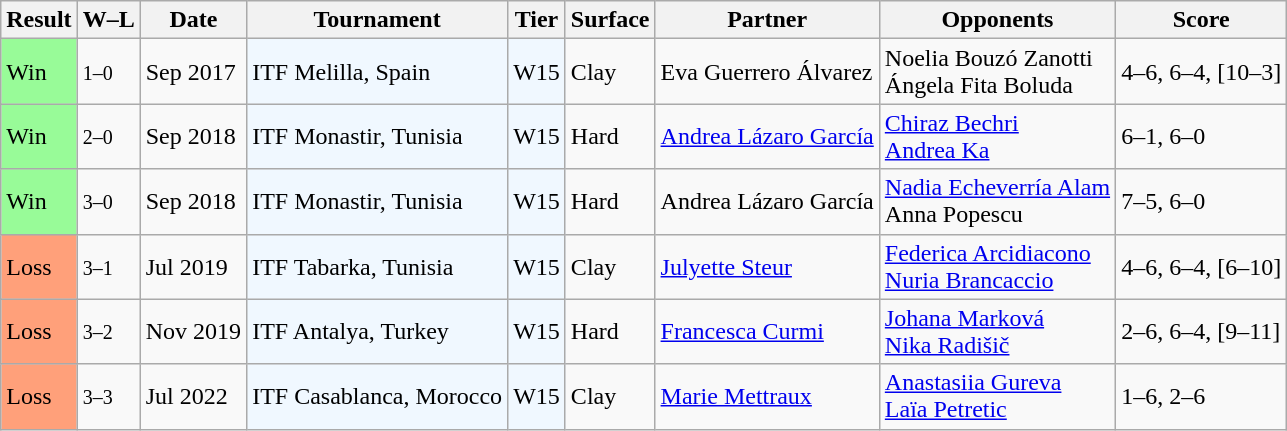<table class="wikitable sortable">
<tr>
<th>Result</th>
<th class="unsortable">W–L</th>
<th>Date</th>
<th>Tournament</th>
<th>Tier</th>
<th>Surface</th>
<th>Partner</th>
<th>Opponents</th>
<th class="unsortable">Score</th>
</tr>
<tr>
<td style="background:#98fb98;">Win</td>
<td><small>1–0</small></td>
<td>Sep 2017</td>
<td bgcolor=#f0f8ff>ITF Melilla, Spain</td>
<td bgcolor=#f0f8ff>W15</td>
<td>Clay</td>
<td> Eva Guerrero Álvarez</td>
<td> Noelia Bouzó Zanotti <br>  Ángela Fita Boluda</td>
<td>4–6, 6–4, [10–3]</td>
</tr>
<tr>
<td style="background:#98fb98;">Win</td>
<td><small>2–0</small></td>
<td>Sep 2018</td>
<td bgcolor=#f0f8ff>ITF Monastir, Tunisia</td>
<td bgcolor=#f0f8ff>W15</td>
<td>Hard</td>
<td> <a href='#'>Andrea Lázaro García</a></td>
<td> <a href='#'>Chiraz Bechri</a> <br>  <a href='#'>Andrea Ka</a></td>
<td>6–1, 6–0</td>
</tr>
<tr>
<td style="background:#98fb98;">Win</td>
<td><small>3–0</small></td>
<td>Sep 2018</td>
<td bgcolor=#f0f8ff>ITF Monastir, Tunisia</td>
<td bgcolor=#f0f8ff>W15</td>
<td>Hard</td>
<td> Andrea Lázaro García</td>
<td> <a href='#'>Nadia Echeverría Alam</a> <br>  Anna Popescu</td>
<td>7–5, 6–0</td>
</tr>
<tr>
<td bgcolor="FFA07A">Loss</td>
<td><small>3–1</small></td>
<td>Jul 2019</td>
<td bgcolor=#f0f8ff>ITF Tabarka, Tunisia</td>
<td bgcolor=#f0f8ff>W15</td>
<td>Clay</td>
<td> <a href='#'>Julyette Steur</a></td>
<td> <a href='#'>Federica Arcidiacono</a> <br>  <a href='#'>Nuria Brancaccio</a></td>
<td>4–6, 6–4, [6–10]</td>
</tr>
<tr>
<td bgcolor="FFA07A">Loss</td>
<td><small>3–2</small></td>
<td>Nov 2019</td>
<td bgcolor=#f0f8ff>ITF Antalya, Turkey</td>
<td bgcolor=#f0f8ff>W15</td>
<td>Hard</td>
<td> <a href='#'>Francesca Curmi</a></td>
<td> <a href='#'>Johana Marková</a> <br>  <a href='#'>Nika Radišič</a></td>
<td>2–6, 6–4, [9–11]</td>
</tr>
<tr>
<td bgcolor="FFA07A">Loss</td>
<td><small>3–3</small></td>
<td>Jul 2022</td>
<td bgcolor=#f0f8ff>ITF Casablanca, Morocco</td>
<td bgcolor=#f0f8ff>W15</td>
<td>Clay</td>
<td> <a href='#'>Marie Mettraux</a></td>
<td> <a href='#'>Anastasiia Gureva</a> <br>  <a href='#'>Laïa Petretic</a></td>
<td>1–6, 2–6</td>
</tr>
</table>
